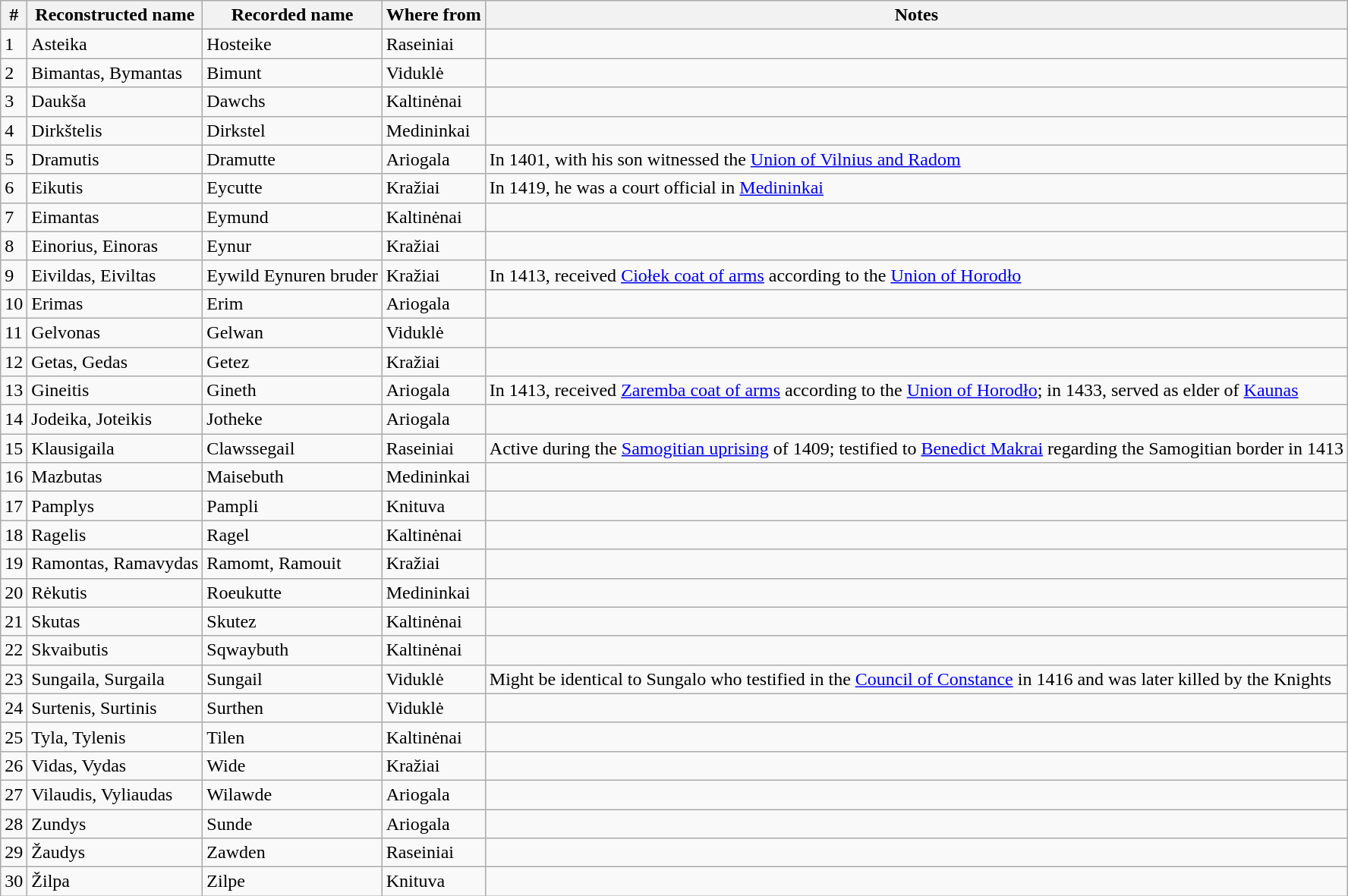<table class="sortable wikitable">
<tr>
<th>#</th>
<th>Reconstructed name</th>
<th>Recorded name</th>
<th>Where from</th>
<th>Notes</th>
</tr>
<tr>
<td>1</td>
<td>Asteika</td>
<td>Hosteike</td>
<td>Raseiniai</td>
<td></td>
</tr>
<tr>
<td>2</td>
<td>Bimantas, Bymantas</td>
<td>Bimunt</td>
<td>Viduklė</td>
<td></td>
</tr>
<tr>
<td>3</td>
<td>Daukša</td>
<td>Dawchs</td>
<td>Kaltinėnai</td>
<td></td>
</tr>
<tr>
<td>4</td>
<td>Dirkštelis</td>
<td>Dirkstel</td>
<td>Medininkai</td>
<td></td>
</tr>
<tr>
<td>5</td>
<td>Dramutis</td>
<td>Dramutte</td>
<td>Ariogala</td>
<td>In 1401, with his son witnessed the <a href='#'>Union of Vilnius and Radom</a></td>
</tr>
<tr>
<td>6</td>
<td>Eikutis</td>
<td>Eycutte</td>
<td>Kražiai</td>
<td>In 1419, he was a court official in <a href='#'>Medininkai</a></td>
</tr>
<tr>
<td>7</td>
<td>Eimantas</td>
<td>Eymund</td>
<td>Kaltinėnai</td>
<td></td>
</tr>
<tr>
<td>8</td>
<td>Einorius, Einoras</td>
<td>Eynur</td>
<td>Kražiai</td>
<td></td>
</tr>
<tr>
<td>9</td>
<td>Eivildas, Eiviltas</td>
<td>Eywild Eynuren bruder</td>
<td>Kražiai</td>
<td>In 1413, received <a href='#'>Ciołek coat of arms</a> according to the <a href='#'>Union of Horodło</a></td>
</tr>
<tr>
<td>10</td>
<td>Erimas</td>
<td>Erim</td>
<td>Ariogala</td>
<td></td>
</tr>
<tr>
<td>11</td>
<td>Gelvonas</td>
<td>Gelwan</td>
<td>Viduklė</td>
<td></td>
</tr>
<tr>
<td>12</td>
<td>Getas, Gedas</td>
<td>Getez</td>
<td>Kražiai</td>
<td></td>
</tr>
<tr>
<td>13</td>
<td>Gineitis</td>
<td>Gineth</td>
<td>Ariogala</td>
<td>In 1413, received <a href='#'>Zaremba coat of arms</a> according to the <a href='#'>Union of Horodło</a>; in 1433, served as elder of <a href='#'>Kaunas</a></td>
</tr>
<tr>
<td>14</td>
<td>Jodeika, Joteikis</td>
<td>Jotheke</td>
<td>Ariogala</td>
<td></td>
</tr>
<tr>
<td>15</td>
<td>Klausigaila</td>
<td>Clawssegail</td>
<td>Raseiniai</td>
<td>Active during the <a href='#'>Samogitian uprising</a> of 1409; testified to <a href='#'>Benedict Makrai</a> regarding the Samogitian border in 1413</td>
</tr>
<tr>
<td>16</td>
<td>Mazbutas</td>
<td>Maisebuth</td>
<td>Medininkai</td>
<td></td>
</tr>
<tr>
<td>17</td>
<td>Pamplys</td>
<td>Pampli</td>
<td>Knituva</td>
<td></td>
</tr>
<tr>
<td>18</td>
<td>Ragelis</td>
<td>Ragel</td>
<td>Kaltinėnai</td>
<td></td>
</tr>
<tr>
<td>19</td>
<td>Ramontas, Ramavydas</td>
<td>Ramomt, Ramouit</td>
<td>Kražiai</td>
<td></td>
</tr>
<tr>
<td>20</td>
<td>Rėkutis</td>
<td>Roeukutte</td>
<td>Medininkai</td>
<td></td>
</tr>
<tr>
<td>21</td>
<td>Skutas</td>
<td>Skutez</td>
<td>Kaltinėnai</td>
<td></td>
</tr>
<tr>
<td>22</td>
<td>Skvaibutis</td>
<td>Sqwaybuth</td>
<td>Kaltinėnai</td>
<td></td>
</tr>
<tr>
<td>23</td>
<td>Sungaila, Surgaila</td>
<td>Sungail</td>
<td>Viduklė</td>
<td>Might be identical to Sungalo who testified in the <a href='#'>Council of Constance</a> in 1416 and was later killed by the Knights</td>
</tr>
<tr>
<td>24</td>
<td>Surtenis, Surtinis</td>
<td>Surthen</td>
<td>Viduklė</td>
<td></td>
</tr>
<tr>
<td>25</td>
<td>Tyla, Tylenis</td>
<td>Tilen</td>
<td>Kaltinėnai</td>
<td></td>
</tr>
<tr>
<td>26</td>
<td>Vidas, Vydas</td>
<td>Wide</td>
<td>Kražiai</td>
<td></td>
</tr>
<tr>
<td>27</td>
<td>Vilaudis, Vyliaudas</td>
<td>Wilawde</td>
<td>Ariogala</td>
<td></td>
</tr>
<tr>
<td>28</td>
<td>Zundys</td>
<td>Sunde</td>
<td>Ariogala</td>
<td></td>
</tr>
<tr>
<td>29</td>
<td>Žaudys</td>
<td>Zawden</td>
<td>Raseiniai</td>
<td></td>
</tr>
<tr>
<td>30</td>
<td>Žilpa</td>
<td>Zilpe</td>
<td>Knituva</td>
<td></td>
</tr>
</table>
